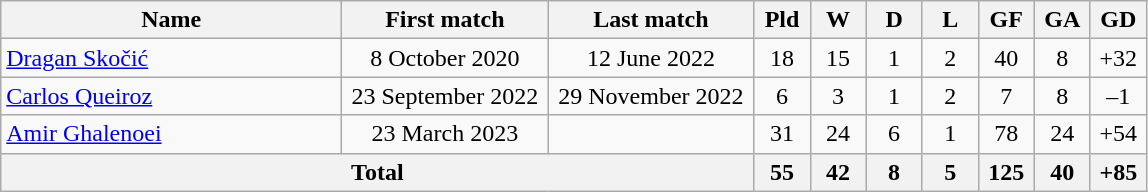<table class="wikitable" style="text-align: center;">
<tr>
<th width=220>Name</th>
<th width=130>First match</th>
<th width=130>Last match</th>
<th width=30>Pld</th>
<th width=30>W</th>
<th width=30>D</th>
<th width=30>L</th>
<th width=30>GF</th>
<th width=30>GA</th>
<th width=30>GD</th>
</tr>
<tr>
<td align="left"> <a href='#'>Dragan Skočić</a></td>
<td>8 October 2020</td>
<td>12 June 2022</td>
<td>18</td>
<td>15</td>
<td>1</td>
<td>2</td>
<td>40</td>
<td>8</td>
<td>+32</td>
</tr>
<tr>
<td align="left"> <a href='#'>Carlos Queiroz</a></td>
<td>23 September 2022</td>
<td>29 November 2022</td>
<td>6</td>
<td>3</td>
<td>1</td>
<td>2</td>
<td>7</td>
<td>8</td>
<td>–1</td>
</tr>
<tr>
<td align="left"> <a href='#'>Amir Ghalenoei</a></td>
<td>23 March 2023</td>
<td></td>
<td>31</td>
<td>24</td>
<td>6</td>
<td>1</td>
<td>78</td>
<td>24</td>
<td>+54</td>
</tr>
<tr>
<th colspan=3>Total</th>
<th>55</th>
<th>42</th>
<th>8</th>
<th>5</th>
<th>125</th>
<th>40</th>
<th>+85</th>
</tr>
</table>
